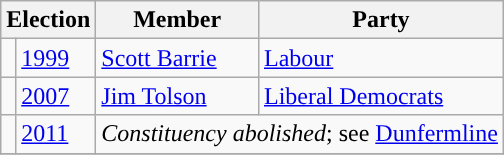<table class="wikitable">
<tr>
<th colspan="2">Election</th>
<th>Member</th>
<th>Party</th>
</tr>
<tr>
<td style="background-color: "></td>
<td><a href='#'>1999</a></td>
<td><a href='#'>Scott Barrie</a></td>
<td><a href='#'>Labour</a></td>
</tr>
<tr>
<td style="background-color: "></td>
<td><a href='#'>2007</a></td>
<td><a href='#'>Jim Tolson</a></td>
<td><a href='#'>Liberal Democrats</a></td>
</tr>
<tr>
<td></td>
<td><a href='#'>2011</a></td>
<td colspan="3"><em>Constituency abolished</em>; see <a href='#'>Dunfermline</a></td>
</tr>
<tr>
</tr>
</table>
